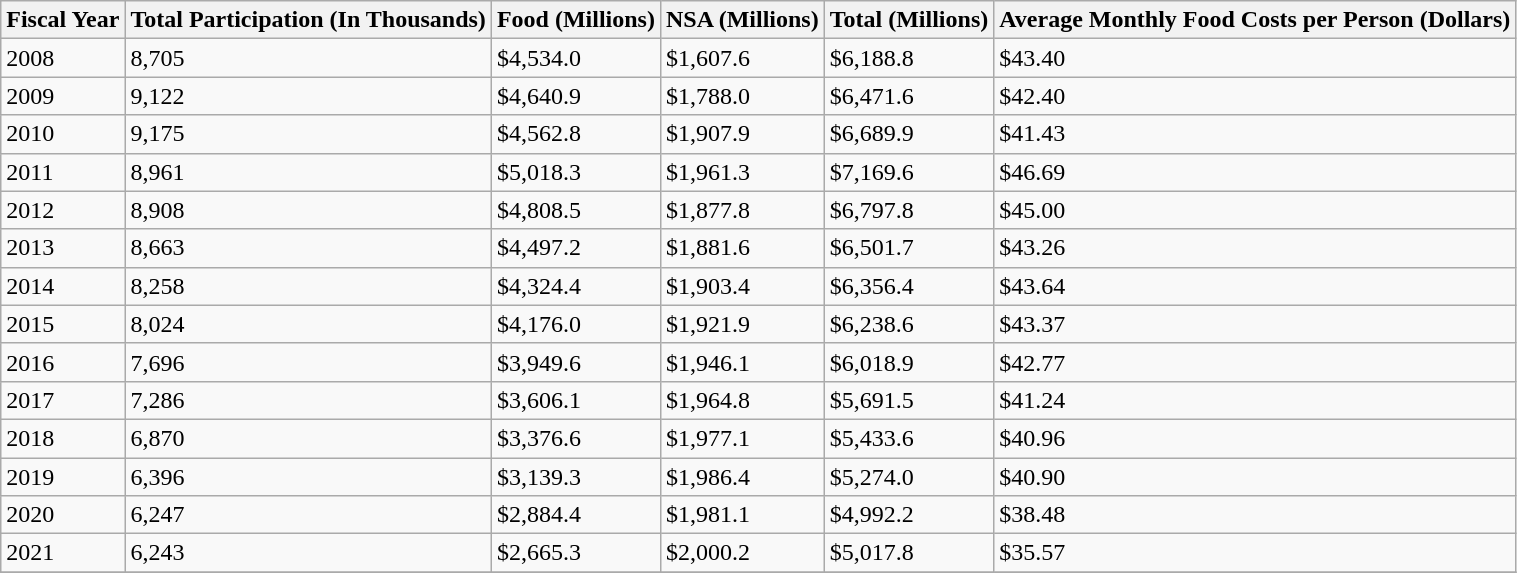<table class="wikitable">
<tr>
<th>Fiscal Year</th>
<th>Total Participation (In Thousands)</th>
<th>Food (Millions)</th>
<th>NSA (Millions)</th>
<th>Total (Millions)</th>
<th>Average Monthly Food Costs per Person (Dollars)</th>
</tr>
<tr>
<td>2008</td>
<td>8,705</td>
<td>$4,534.0</td>
<td>$1,607.6</td>
<td>$6,188.8</td>
<td>$43.40</td>
</tr>
<tr>
<td>2009</td>
<td>9,122</td>
<td>$4,640.9</td>
<td>$1,788.0</td>
<td>$6,471.6</td>
<td>$42.40</td>
</tr>
<tr>
<td>2010</td>
<td>9,175</td>
<td>$4,562.8</td>
<td>$1,907.9</td>
<td>$6,689.9</td>
<td>$41.43</td>
</tr>
<tr>
<td>2011</td>
<td>8,961</td>
<td>$5,018.3</td>
<td>$1,961.3</td>
<td>$7,169.6</td>
<td>$46.69</td>
</tr>
<tr>
<td>2012</td>
<td>8,908</td>
<td>$4,808.5</td>
<td>$1,877.8</td>
<td>$6,797.8</td>
<td>$45.00</td>
</tr>
<tr>
<td>2013</td>
<td>8,663</td>
<td>$4,497.2</td>
<td>$1,881.6</td>
<td>$6,501.7</td>
<td>$43.26</td>
</tr>
<tr>
<td>2014</td>
<td>8,258</td>
<td>$4,324.4</td>
<td>$1,903.4</td>
<td>$6,356.4</td>
<td>$43.64</td>
</tr>
<tr>
<td>2015</td>
<td>8,024</td>
<td>$4,176.0</td>
<td>$1,921.9</td>
<td>$6,238.6</td>
<td>$43.37</td>
</tr>
<tr>
<td>2016</td>
<td>7,696</td>
<td>$3,949.6</td>
<td>$1,946.1</td>
<td>$6,018.9</td>
<td>$42.77</td>
</tr>
<tr>
<td>2017</td>
<td>7,286</td>
<td>$3,606.1</td>
<td>$1,964.8</td>
<td>$5,691.5</td>
<td>$41.24</td>
</tr>
<tr>
<td>2018</td>
<td>6,870</td>
<td>$3,376.6</td>
<td>$1,977.1</td>
<td>$5,433.6</td>
<td>$40.96</td>
</tr>
<tr>
<td>2019</td>
<td>6,396</td>
<td>$3,139.3</td>
<td>$1,986.4</td>
<td>$5,274.0</td>
<td>$40.90</td>
</tr>
<tr>
<td>2020</td>
<td>6,247</td>
<td>$2,884.4</td>
<td>$1,981.1</td>
<td>$4,992.2</td>
<td>$38.48</td>
</tr>
<tr>
<td>2021</td>
<td>6,243</td>
<td>$2,665.3</td>
<td>$2,000.2</td>
<td>$5,017.8</td>
<td>$35.57</td>
</tr>
<tr>
</tr>
</table>
